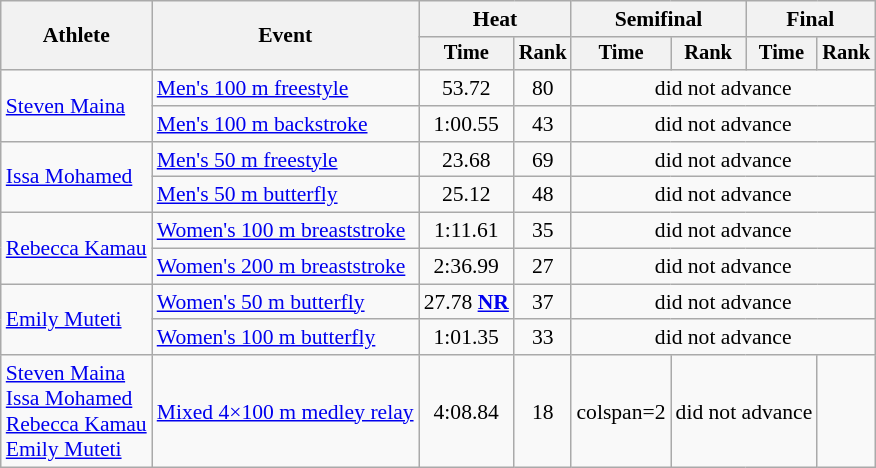<table class=wikitable style="font-size:90%">
<tr>
<th rowspan="2">Athlete</th>
<th rowspan="2">Event</th>
<th colspan="2">Heat</th>
<th colspan="2">Semifinal</th>
<th colspan="2">Final</th>
</tr>
<tr style="font-size:95%">
<th>Time</th>
<th>Rank</th>
<th>Time</th>
<th>Rank</th>
<th>Time</th>
<th>Rank</th>
</tr>
<tr align=center>
<td align=left rowspan=2><a href='#'>Steven Maina</a></td>
<td align=left><a href='#'>Men's 100 m freestyle</a></td>
<td>53.72</td>
<td>80</td>
<td colspan=4>did not advance</td>
</tr>
<tr align=center>
<td align=left><a href='#'>Men's 100 m backstroke</a></td>
<td>1:00.55</td>
<td>43</td>
<td colspan=4>did not advance</td>
</tr>
<tr align=center>
<td align=left rowspan=2><a href='#'>Issa Mohamed</a></td>
<td align=left><a href='#'>Men's 50 m freestyle</a></td>
<td>23.68</td>
<td>69</td>
<td colspan=4>did not advance</td>
</tr>
<tr align=center>
<td align=left><a href='#'>Men's 50 m butterfly</a></td>
<td>25.12</td>
<td>48</td>
<td colspan=4>did not advance</td>
</tr>
<tr align=center>
<td align=left rowspan=2><a href='#'>Rebecca Kamau</a></td>
<td align=left><a href='#'>Women's 100 m breaststroke</a></td>
<td>1:11.61</td>
<td>35</td>
<td colspan=4>did not advance</td>
</tr>
<tr align=center>
<td align=left><a href='#'>Women's 200 m breaststroke</a></td>
<td>2:36.99</td>
<td>27</td>
<td colspan=4>did not advance</td>
</tr>
<tr align=center>
<td align=left rowspan=2><a href='#'>Emily Muteti</a></td>
<td align=left><a href='#'>Women's 50 m butterfly</a></td>
<td>27.78 <strong><a href='#'>NR</a></strong></td>
<td>37</td>
<td colspan=4>did not advance</td>
</tr>
<tr align=center>
<td align=left><a href='#'>Women's 100 m butterfly</a></td>
<td>1:01.35</td>
<td>33</td>
<td colspan=4>did not advance</td>
</tr>
<tr align=center>
<td align=left><a href='#'>Steven Maina</a><br><a href='#'>Issa Mohamed</a><br><a href='#'>Rebecca Kamau</a><br><a href='#'>Emily Muteti</a></td>
<td align=left><a href='#'>Mixed 4×100 m medley relay</a></td>
<td>4:08.84</td>
<td>18</td>
<td>colspan=2 </td>
<td colspan=2>did not advance</td>
</tr>
</table>
